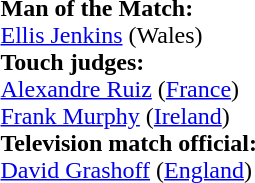<table style="width:100%; font-size:100%;">
<tr>
<td><br><strong>Man of the Match:</strong>
<br><a href='#'>Ellis Jenkins</a> (Wales)<br><strong>Touch judges:</strong>
<br><a href='#'>Alexandre Ruiz</a> (<a href='#'>France</a>)
<br><a href='#'>Frank Murphy</a> (<a href='#'>Ireland</a>)
<br><strong>Television match official:</strong>
<br><a href='#'>David Grashoff</a> (<a href='#'>England</a>)</td>
</tr>
</table>
